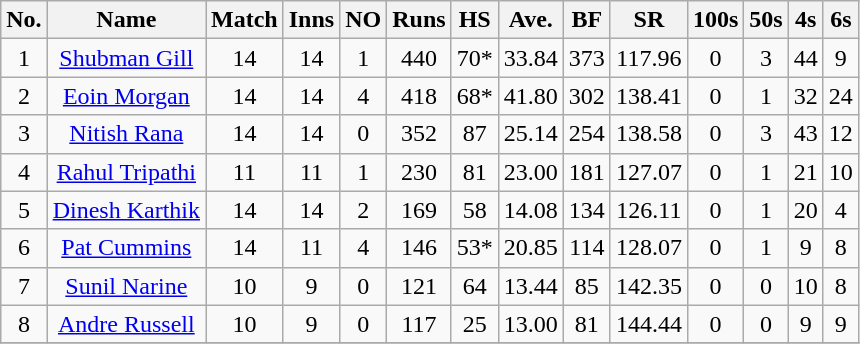<table class="wikitable sortable" style="text-align: center;">
<tr>
<th>No.</th>
<th>Name</th>
<th>Match</th>
<th>Inns</th>
<th>NO</th>
<th>Runs</th>
<th>HS</th>
<th>Ave.</th>
<th>BF</th>
<th>SR</th>
<th>100s</th>
<th>50s</th>
<th>4s</th>
<th>6s</th>
</tr>
<tr>
<td>1</td>
<td><a href='#'>Shubman Gill</a></td>
<td>14</td>
<td>14</td>
<td>1</td>
<td>440</td>
<td>70*</td>
<td>33.84</td>
<td>373</td>
<td>117.96</td>
<td>0</td>
<td>3</td>
<td>44</td>
<td>9</td>
</tr>
<tr>
<td>2</td>
<td><a href='#'>Eoin Morgan</a></td>
<td>14</td>
<td>14</td>
<td>4</td>
<td>418</td>
<td>68*</td>
<td>41.80</td>
<td>302</td>
<td>138.41</td>
<td>0</td>
<td>1</td>
<td>32</td>
<td>24</td>
</tr>
<tr>
<td>3</td>
<td><a href='#'>Nitish Rana</a></td>
<td>14</td>
<td>14</td>
<td>0</td>
<td>352</td>
<td>87</td>
<td>25.14</td>
<td>254</td>
<td>138.58</td>
<td>0</td>
<td>3</td>
<td>43</td>
<td>12</td>
</tr>
<tr>
<td>4</td>
<td><a href='#'>Rahul Tripathi</a></td>
<td>11</td>
<td>11</td>
<td>1</td>
<td>230</td>
<td>81</td>
<td>23.00</td>
<td>181</td>
<td>127.07</td>
<td>0</td>
<td>1</td>
<td>21</td>
<td>10</td>
</tr>
<tr>
<td>5</td>
<td><a href='#'>Dinesh Karthik</a></td>
<td>14</td>
<td>14</td>
<td>2</td>
<td>169</td>
<td>58</td>
<td>14.08</td>
<td>134</td>
<td>126.11</td>
<td>0</td>
<td>1</td>
<td>20</td>
<td>4</td>
</tr>
<tr>
<td>6</td>
<td><a href='#'>Pat Cummins</a></td>
<td>14</td>
<td>11</td>
<td>4</td>
<td>146</td>
<td>53*</td>
<td>20.85</td>
<td>114</td>
<td>128.07</td>
<td>0</td>
<td>1</td>
<td>9</td>
<td>8</td>
</tr>
<tr>
<td>7</td>
<td><a href='#'>Sunil Narine</a></td>
<td>10</td>
<td>9</td>
<td>0</td>
<td>121</td>
<td>64</td>
<td>13.44</td>
<td>85</td>
<td>142.35</td>
<td>0</td>
<td>0</td>
<td>10</td>
<td>8</td>
</tr>
<tr>
<td>8</td>
<td><a href='#'>Andre Russell</a></td>
<td>10</td>
<td>9</td>
<td>0</td>
<td>117</td>
<td>25</td>
<td>13.00</td>
<td>81</td>
<td>144.44</td>
<td>0</td>
<td>0</td>
<td>9</td>
<td>9</td>
</tr>
<tr>
</tr>
</table>
